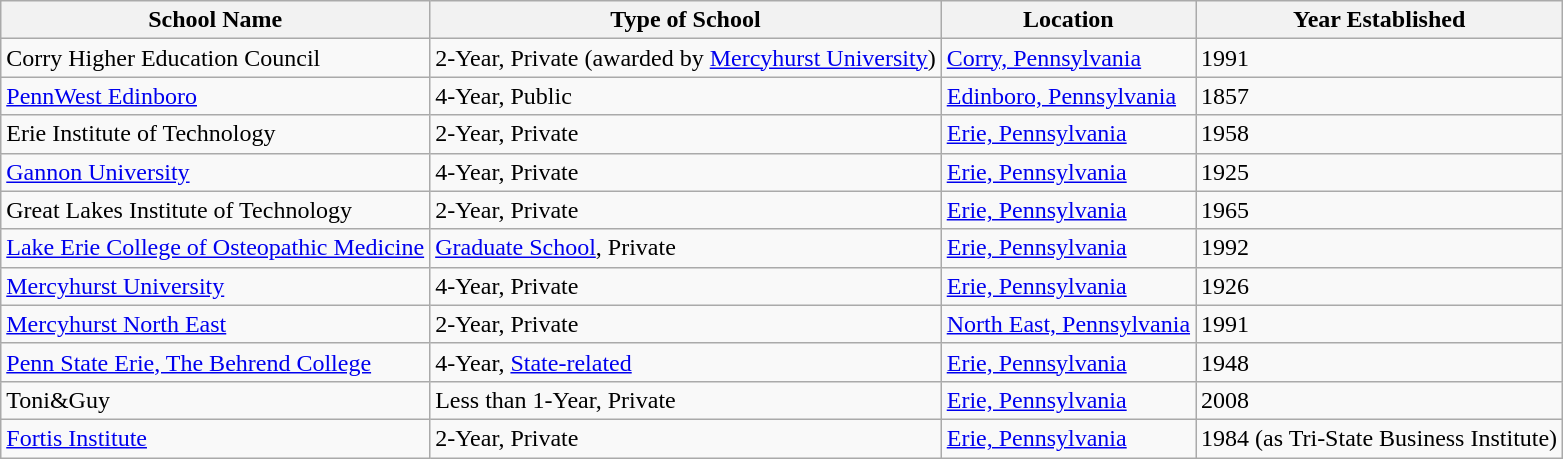<table class="wikitable">
<tr>
<th>School Name</th>
<th>Type of School</th>
<th>Location</th>
<th>Year Established</th>
</tr>
<tr>
<td>Corry Higher Education Council</td>
<td>2-Year, Private (awarded by <a href='#'>Mercyhurst University</a>)</td>
<td><a href='#'>Corry, Pennsylvania</a></td>
<td>1991</td>
</tr>
<tr>
<td><a href='#'>PennWest Edinboro</a></td>
<td>4-Year, Public</td>
<td><a href='#'>Edinboro, Pennsylvania</a></td>
<td>1857</td>
</tr>
<tr>
<td>Erie Institute of Technology</td>
<td>2-Year, Private</td>
<td><a href='#'>Erie, Pennsylvania</a></td>
<td>1958</td>
</tr>
<tr>
<td><a href='#'>Gannon University</a></td>
<td>4-Year, Private</td>
<td><a href='#'>Erie, Pennsylvania</a></td>
<td>1925</td>
</tr>
<tr>
<td>Great Lakes Institute of Technology</td>
<td>2-Year, Private</td>
<td><a href='#'>Erie, Pennsylvania</a></td>
<td>1965</td>
</tr>
<tr>
<td><a href='#'>Lake Erie College of Osteopathic Medicine</a></td>
<td><a href='#'>Graduate School</a>, Private</td>
<td><a href='#'>Erie, Pennsylvania</a></td>
<td>1992</td>
</tr>
<tr>
<td><a href='#'>Mercyhurst University</a></td>
<td>4-Year, Private</td>
<td><a href='#'>Erie, Pennsylvania</a></td>
<td>1926</td>
</tr>
<tr>
<td><a href='#'>Mercyhurst North East</a></td>
<td>2-Year, Private</td>
<td><a href='#'>North East, Pennsylvania</a></td>
<td>1991</td>
</tr>
<tr>
<td><a href='#'>Penn State Erie, The Behrend College</a></td>
<td>4-Year, <a href='#'>State-related</a></td>
<td><a href='#'>Erie, Pennsylvania</a></td>
<td>1948</td>
</tr>
<tr>
<td>Toni&Guy</td>
<td>Less than 1-Year, Private</td>
<td><a href='#'>Erie, Pennsylvania</a></td>
<td>2008</td>
</tr>
<tr>
<td><a href='#'>Fortis Institute</a></td>
<td>2-Year, Private</td>
<td><a href='#'>Erie, Pennsylvania</a></td>
<td>1984 (as Tri-State Business Institute)</td>
</tr>
</table>
